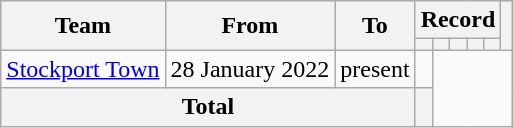<table class="wikitable" style="text-align: center">
<tr>
<th rowspan=2>Team</th>
<th rowspan=2>From</th>
<th rowspan=2>To</th>
<th colspan=5>Record</th>
<th rowspan=2></th>
</tr>
<tr>
<th></th>
<th></th>
<th></th>
<th></th>
<th></th>
</tr>
<tr>
<td align=left><a href='#'>Stockport Town</a></td>
<td align=left>28 January 2022</td>
<td align=left>present<br></td>
<td></td>
</tr>
<tr>
<th colspan=3>Total<br></th>
<th></th>
</tr>
</table>
